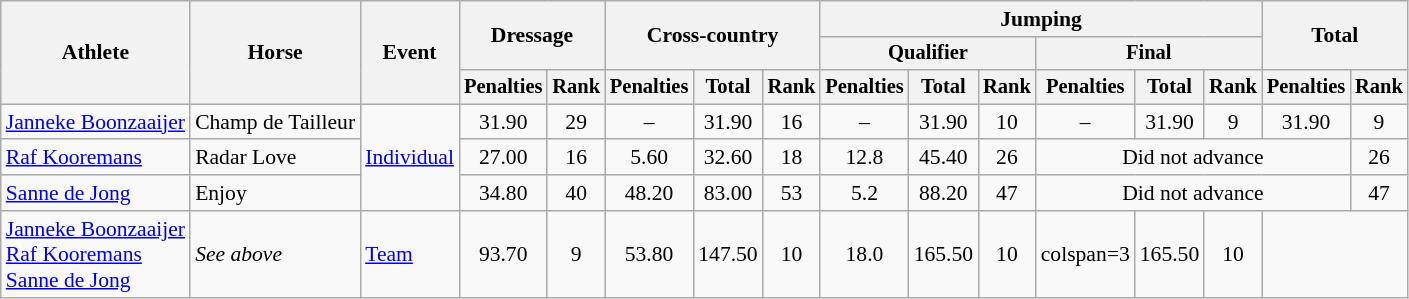<table class=wikitable style=font-size:90%;text-align:center>
<tr>
<th rowspan="3">Athlete</th>
<th rowspan="3">Horse</th>
<th rowspan="3">Event</th>
<th colspan="2" rowspan="2">Dressage</th>
<th colspan="3" rowspan="2">Cross-country</th>
<th colspan="6">Jumping</th>
<th colspan="2" rowspan="2">Total</th>
</tr>
<tr style="font-size:95%">
<th colspan="3">Qualifier</th>
<th colspan="3">Final</th>
</tr>
<tr style="font-size:95%">
<th>Penalties</th>
<th>Rank</th>
<th>Penalties</th>
<th>Total</th>
<th>Rank</th>
<th>Penalties</th>
<th>Total</th>
<th>Rank</th>
<th>Penalties</th>
<th>Total</th>
<th>Rank</th>
<th>Penalties</th>
<th>Rank</th>
</tr>
<tr>
<td align=left><a href='#'>Janneke Boonzaaijer</a></td>
<td align=left>Champ de Tailleur</td>
<td rowspan=3 align=left><a href='#'>Individual</a></td>
<td>31.90</td>
<td>29</td>
<td>–</td>
<td>31.90</td>
<td>16</td>
<td>–</td>
<td>31.90</td>
<td>10</td>
<td>–</td>
<td>31.90</td>
<td>9</td>
<td>31.90</td>
<td>9</td>
</tr>
<tr>
<td align=left><a href='#'>Raf Kooremans</a></td>
<td align=left>Radar Love</td>
<td>27.00</td>
<td>16</td>
<td>5.60</td>
<td>32.60</td>
<td>18</td>
<td>12.8</td>
<td>45.40</td>
<td>26</td>
<td colspan=4>Did not advance</td>
<td>26</td>
</tr>
<tr>
<td align=left><a href='#'>Sanne de Jong</a></td>
<td align=left>Enjoy</td>
<td>34.80</td>
<td>40</td>
<td>48.20</td>
<td>83.00</td>
<td>53</td>
<td>5.2</td>
<td>88.20</td>
<td>47</td>
<td colspan=4>Did not advance</td>
<td>47</td>
</tr>
<tr>
<td align=left><a href='#'>Janneke Boonzaaijer</a><br><a href='#'>Raf Kooremans</a><br><a href='#'>Sanne de Jong</a></td>
<td align=left><em>See above</em></td>
<td align=left><a href='#'>Team</a></td>
<td>93.70</td>
<td>9</td>
<td>53.80</td>
<td>147.50</td>
<td>10</td>
<td>18.0</td>
<td>165.50</td>
<td>10</td>
<td>colspan=3 </td>
<td>165.50</td>
<td>10</td>
</tr>
</table>
